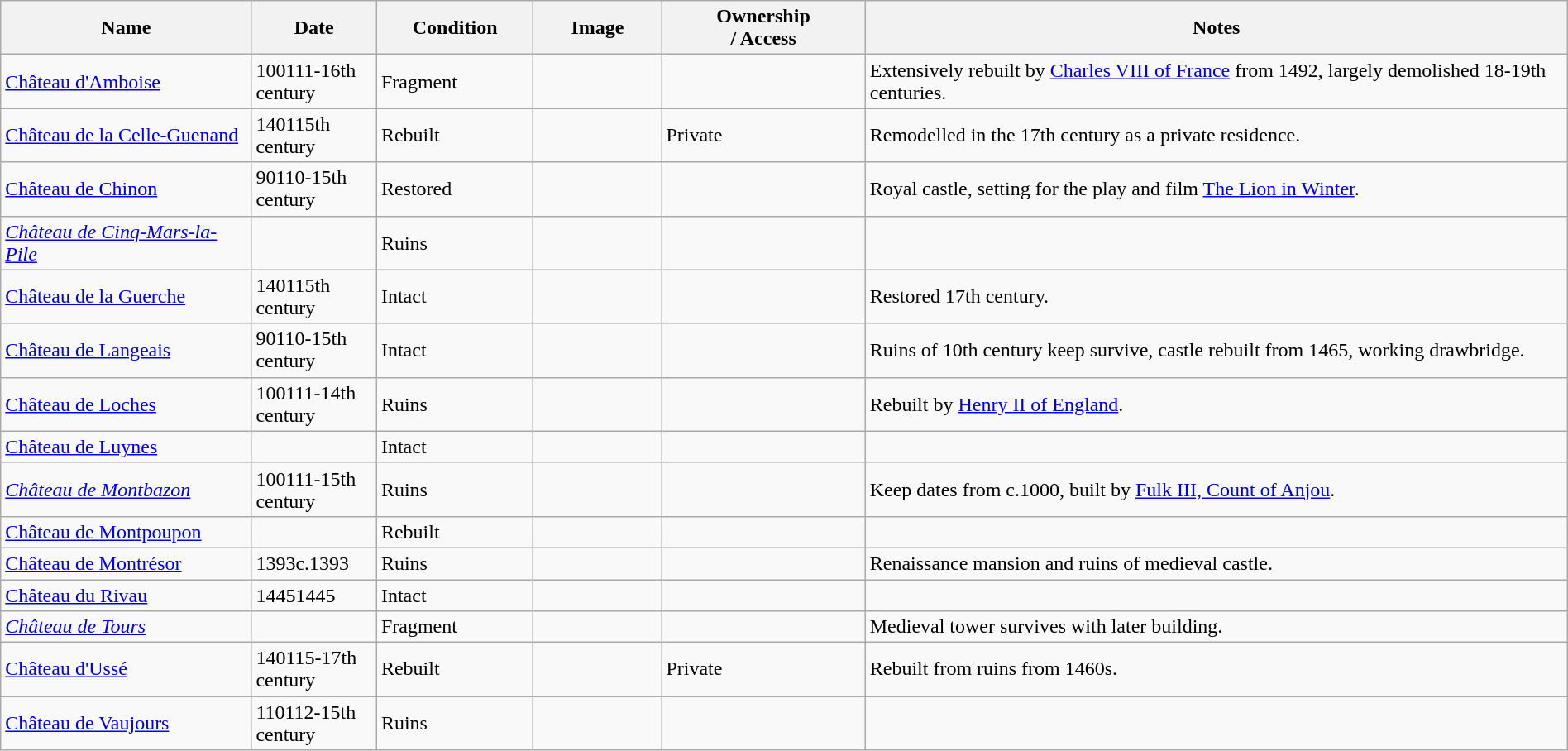<table class="wikitable sortable" width="100%">
<tr>
<th width="16%">Name<br></th>
<th width="8%">Date<br></th>
<th width="10%">Condition<br></th>
<th class="unsortable" width="96px">Image</th>
<th width="13%">Ownership<br>/ Access</th>
<th class="unsortable">Notes</th>
</tr>
<tr>
<td><a href='#'>Château d'Amboise</a></td>
<td><span>1001</span>11-16th century</td>
<td>Fragment</td>
<td></td>
<td></td>
<td>Extensively rebuilt by <a href='#'>Charles VIII of France</a> from 1492, largely demolished 18-19th centuries.</td>
</tr>
<tr>
<td><a href='#'>Château de la Celle-Guenand</a></td>
<td><span>1401</span>15th century</td>
<td>Rebuilt</td>
<td></td>
<td>Private</td>
<td>Remodelled in the 17th century as a private residence.</td>
</tr>
<tr>
<td><a href='#'>Château de Chinon</a></td>
<td><span>901</span>10-15th century</td>
<td>Restored</td>
<td></td>
<td></td>
<td>Royal castle, setting for the play and film <a href='#'>The Lion in Winter</a>.</td>
</tr>
<tr>
<td><em><a href='#'>Château de Cinq-Mars-la-Pile</a></em></td>
<td></td>
<td>Ruins</td>
<td></td>
<td></td>
<td></td>
</tr>
<tr>
<td><a href='#'>Château de la Guerche</a></td>
<td><span>1401</span>15th century</td>
<td>Intact</td>
<td></td>
<td></td>
<td>Restored 17th century.</td>
</tr>
<tr>
<td><a href='#'>Château de Langeais</a></td>
<td><span>901</span>10-15th century</td>
<td>Intact</td>
<td></td>
<td></td>
<td>Ruins of 10th century keep survive, castle rebuilt from 1465, working drawbridge.</td>
</tr>
<tr>
<td><a href='#'>Château de Loches</a></td>
<td><span>1001</span>11-14th century</td>
<td>Ruins</td>
<td></td>
<td></td>
<td>Rebuilt by <a href='#'>Henry II of England</a>.</td>
</tr>
<tr>
<td><a href='#'>Château de Luynes</a></td>
<td></td>
<td>Intact</td>
<td></td>
<td></td>
<td></td>
</tr>
<tr>
<td><em><a href='#'>Château de Montbazon</a></em></td>
<td><span>1001</span>11-15th century</td>
<td>Ruins</td>
<td></td>
<td></td>
<td>Keep dates from c.1000, built by <a href='#'>Fulk III, Count of Anjou</a>.</td>
</tr>
<tr>
<td><a href='#'>Château de Montpoupon</a></td>
<td></td>
<td>Rebuilt</td>
<td></td>
<td></td>
<td></td>
</tr>
<tr>
<td><a href='#'>Château de Montrésor</a></td>
<td><span>1393</span>c.1393</td>
<td>Ruins</td>
<td></td>
<td></td>
<td>Renaissance mansion and ruins of medieval castle.</td>
</tr>
<tr>
<td><a href='#'>Château du Rivau</a></td>
<td><span>1445</span>1445</td>
<td>Intact</td>
<td></td>
<td></td>
<td></td>
</tr>
<tr>
<td><em><a href='#'>Château de Tours</a></em></td>
<td></td>
<td>Fragment</td>
<td></td>
<td></td>
<td>Medieval tower survives with later building.</td>
</tr>
<tr>
<td><a href='#'>Château d'Ussé</a></td>
<td><span>1401</span>15-17th century</td>
<td>Rebuilt</td>
<td></td>
<td>Private</td>
<td>Rebuilt from ruins from 1460s.</td>
</tr>
<tr>
<td><a href='#'>Château de Vaujours</a></td>
<td><span>1101</span>12-15th century</td>
<td>Ruins</td>
<td></td>
<td></td>
<td></td>
</tr>
</table>
